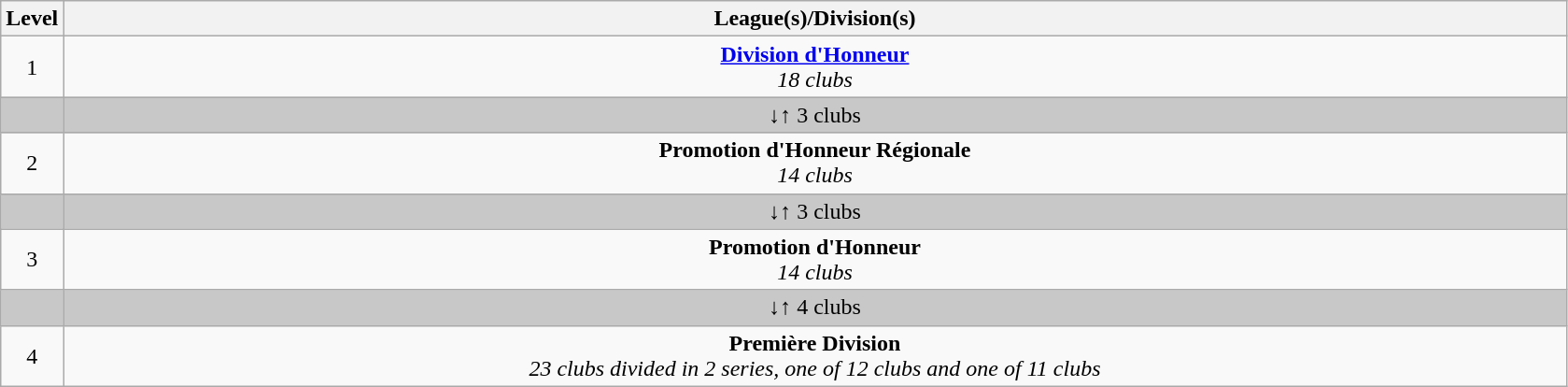<table class="wikitable" style="text-align: center;">
<tr>
<th>Level</th>
<th colspan="12">League(s)/Division(s)</th>
</tr>
<tr>
<td>1</td>
<td colspan="12"><strong><a href='#'>Division d'Honneur</a></strong><br><em>18 clubs</em></td>
</tr>
<tr style="background:#c8c8c8">
<td style="width:4%;"></td>
<td colspan="9" style="width:96%;">↓↑ 3 clubs</td>
</tr>
<tr>
<td>2</td>
<td colspan="12"><strong>Promotion d'Honneur Régionale</strong><br><em>14 clubs</em></td>
</tr>
<tr style="background:#c8c8c8">
<td style="width:4%;"></td>
<td colspan="9" style="width:96%;">↓↑ 3 clubs</td>
</tr>
<tr>
<td>3</td>
<td colspan="12"><strong>Promotion d'Honneur</strong><br><em>14 clubs</em></td>
</tr>
<tr style="background:#c8c8c8">
<td style="width:4%;"></td>
<td colspan="9" style="width:96%;">↓↑ 4 clubs</td>
</tr>
<tr>
<td>4</td>
<td colspan="12"><strong>Première Division</strong><br><em>23 clubs divided in 2 series, one of 12 clubs and one of 11 clubs</em></td>
</tr>
</table>
